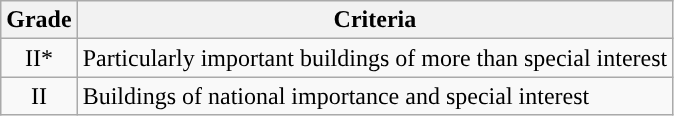<table class="wikitable">
<tr>
<th>Grade</th>
<th>Criteria</th>
</tr>
<tr>
<td align="center" >II*</td>
<td>Particularly important buildings of more than special interest</td>
</tr>
<tr>
<td align="center" >II</td>
<td>Buildings of national importance and special interest</td>
</tr>
</table>
